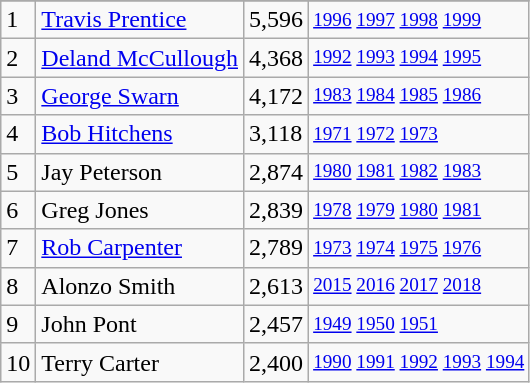<table class="wikitable">
<tr>
</tr>
<tr>
<td>1</td>
<td><a href='#'>Travis Prentice</a></td>
<td>5,596</td>
<td style="font-size:80%;"><a href='#'>1996</a> <a href='#'>1997</a> <a href='#'>1998</a> <a href='#'>1999</a></td>
</tr>
<tr>
<td>2</td>
<td><a href='#'>Deland McCullough</a></td>
<td>4,368</td>
<td style="font-size:80%;"><a href='#'>1992</a> <a href='#'>1993</a> <a href='#'>1994</a> <a href='#'>1995</a></td>
</tr>
<tr>
<td>3</td>
<td><a href='#'>George Swarn</a></td>
<td>4,172</td>
<td style="font-size:80%;"><a href='#'>1983</a> <a href='#'>1984</a> <a href='#'>1985</a> <a href='#'>1986</a></td>
</tr>
<tr>
<td>4</td>
<td><a href='#'>Bob Hitchens</a></td>
<td>3,118</td>
<td style="font-size:80%;"><a href='#'>1971</a> <a href='#'>1972</a> <a href='#'>1973</a></td>
</tr>
<tr>
<td>5</td>
<td>Jay Peterson</td>
<td>2,874</td>
<td style="font-size:80%;"><a href='#'>1980</a> <a href='#'>1981</a> <a href='#'>1982</a> <a href='#'>1983</a></td>
</tr>
<tr>
<td>6</td>
<td>Greg Jones</td>
<td>2,839</td>
<td style="font-size:80%;"><a href='#'>1978</a> <a href='#'>1979</a> <a href='#'>1980</a> <a href='#'>1981</a></td>
</tr>
<tr>
<td>7</td>
<td><a href='#'>Rob Carpenter</a></td>
<td>2,789</td>
<td style="font-size:80%;"><a href='#'>1973</a> <a href='#'>1974</a> <a href='#'>1975</a> <a href='#'>1976</a></td>
</tr>
<tr>
<td>8</td>
<td>Alonzo Smith</td>
<td>2,613</td>
<td style="font-size:80%;"><a href='#'>2015</a> <a href='#'>2016</a> <a href='#'>2017</a> <a href='#'>2018</a></td>
</tr>
<tr>
<td>9</td>
<td>John Pont</td>
<td>2,457</td>
<td style="font-size:80%;"><a href='#'>1949</a> <a href='#'>1950</a> <a href='#'>1951</a></td>
</tr>
<tr>
<td>10</td>
<td>Terry Carter</td>
<td>2,400</td>
<td style="font-size:80%;"><a href='#'>1990</a> <a href='#'>1991</a> <a href='#'>1992</a> <a href='#'>1993</a> <a href='#'>1994</a></td>
</tr>
</table>
